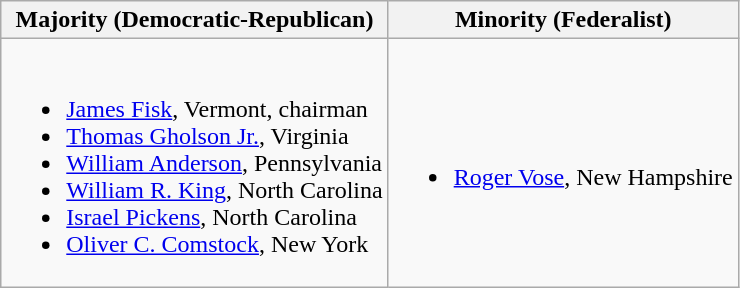<table class=wikitable>
<tr>
<th>Majority (Democratic-Republican)</th>
<th>Minority (Federalist)</th>
</tr>
<tr>
<td><br><ul><li><a href='#'>James Fisk</a>, Vermont, chairman</li><li><a href='#'>Thomas Gholson Jr.</a>, Virginia</li><li><a href='#'>William Anderson</a>, Pennsylvania</li><li><a href='#'>William R. King</a>, North Carolina</li><li><a href='#'>Israel Pickens</a>, North Carolina</li><li><a href='#'>Oliver C. Comstock</a>, New York</li></ul></td>
<td><br><ul><li><a href='#'>Roger Vose</a>, New Hampshire</li></ul></td>
</tr>
</table>
